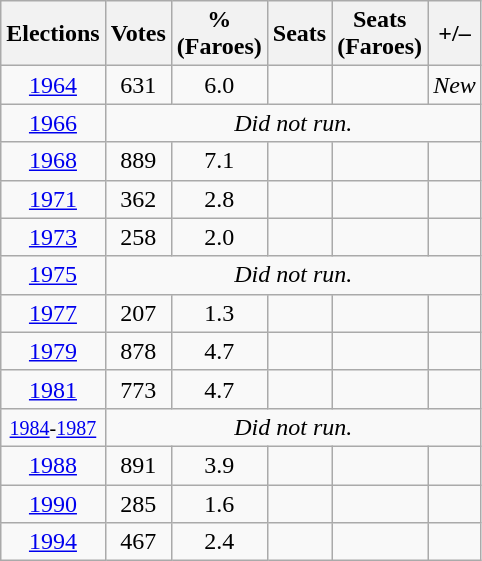<table class=wikitable style=text-align:center>
<tr>
<th>Elections</th>
<th>Votes</th>
<th>%<br>(Faroes)</th>
<th>Seats</th>
<th>Seats<br>(Faroes)</th>
<th>+/–</th>
</tr>
<tr>
<td><a href='#'>1964</a></td>
<td>631</td>
<td>6.0</td>
<td></td>
<td></td>
<td><em>New</em></td>
</tr>
<tr>
<td><a href='#'>1966</a></td>
<td colspan="5" style="text-align:center;"><em>Did not run.</em></td>
</tr>
<tr>
<td><a href='#'>1968</a></td>
<td>889</td>
<td>7.1</td>
<td></td>
<td></td>
<td></td>
</tr>
<tr>
<td><a href='#'>1971</a></td>
<td>362</td>
<td>2.8</td>
<td></td>
<td></td>
<td></td>
</tr>
<tr>
<td><a href='#'>1973</a></td>
<td>258</td>
<td>2.0</td>
<td></td>
<td></td>
<td></td>
</tr>
<tr>
<td><a href='#'>1975</a></td>
<td colspan="5" style="text-align:center;"><em>Did not run.</em></td>
</tr>
<tr>
<td><a href='#'>1977</a></td>
<td>207</td>
<td>1.3</td>
<td></td>
<td></td>
<td></td>
</tr>
<tr>
<td><a href='#'>1979</a></td>
<td>878</td>
<td>4.7</td>
<td></td>
<td></td>
<td></td>
</tr>
<tr>
<td><a href='#'>1981</a></td>
<td>773</td>
<td>4.7</td>
<td></td>
<td></td>
<td></td>
</tr>
<tr>
<td><small><a href='#'>1984</a>-<a href='#'>1987</a></small></td>
<td colspan="5" style="text-align:center;"><em>Did not run.</em></td>
</tr>
<tr>
<td><a href='#'>1988</a></td>
<td>891</td>
<td>3.9</td>
<td></td>
<td></td>
<td></td>
</tr>
<tr>
<td><a href='#'>1990</a></td>
<td>285</td>
<td>1.6</td>
<td></td>
<td></td>
<td></td>
</tr>
<tr>
<td><a href='#'>1994</a></td>
<td>467</td>
<td>2.4</td>
<td></td>
<td></td>
<td></td>
</tr>
</table>
